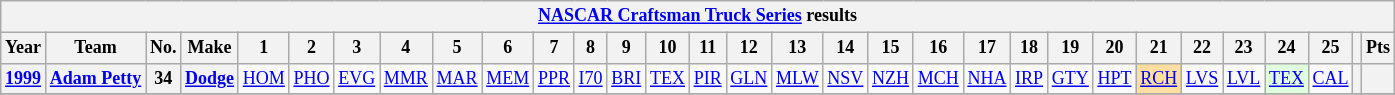<table class="wikitable" style="text-align:center; font-size:75%">
<tr>
<th colspan=46><a href='#'>NASCAR Craftsman Truck Series</a> results</th>
</tr>
<tr>
<th>Year</th>
<th>Team</th>
<th>No.</th>
<th>Make</th>
<th>1</th>
<th>2</th>
<th>3</th>
<th>4</th>
<th>5</th>
<th>6</th>
<th>7</th>
<th>8</th>
<th>9</th>
<th>10</th>
<th>11</th>
<th>12</th>
<th>13</th>
<th>14</th>
<th>15</th>
<th>16</th>
<th>17</th>
<th>18</th>
<th>19</th>
<th>20</th>
<th>21</th>
<th>22</th>
<th>23</th>
<th>24</th>
<th>25</th>
<th></th>
<th>Pts</th>
</tr>
<tr>
<th><a href='#'>1999</a></th>
<th><a href='#'>Adam Petty</a></th>
<th>34</th>
<th><a href='#'>Dodge</a></th>
<td><a href='#'>HOM</a></td>
<td><a href='#'>PHO</a></td>
<td><a href='#'>EVG</a></td>
<td><a href='#'>MMR</a></td>
<td><a href='#'>MAR</a></td>
<td><a href='#'>MEM</a></td>
<td><a href='#'>PPR</a></td>
<td><a href='#'>I70</a></td>
<td><a href='#'>BRI</a></td>
<td><a href='#'>TEX</a></td>
<td><a href='#'>PIR</a></td>
<td><a href='#'>GLN</a></td>
<td><a href='#'>MLW</a></td>
<td><a href='#'>NSV</a></td>
<td><a href='#'>NZH</a></td>
<td><a href='#'>MCH</a></td>
<td><a href='#'>NHA</a></td>
<td><a href='#'>IRP</a></td>
<td><a href='#'>GTY</a></td>
<td><a href='#'>HPT</a></td>
<td style="background:#FFDF9F;"><a href='#'>RCH</a><br></td>
<td><a href='#'>LVS</a></td>
<td><a href='#'>LVL</a></td>
<td style="background:#DFFFDF;"><a href='#'>TEX</a><br></td>
<td><a href='#'>CAL</a></td>
<th></th>
<th></th>
</tr>
<tr>
</tr>
</table>
